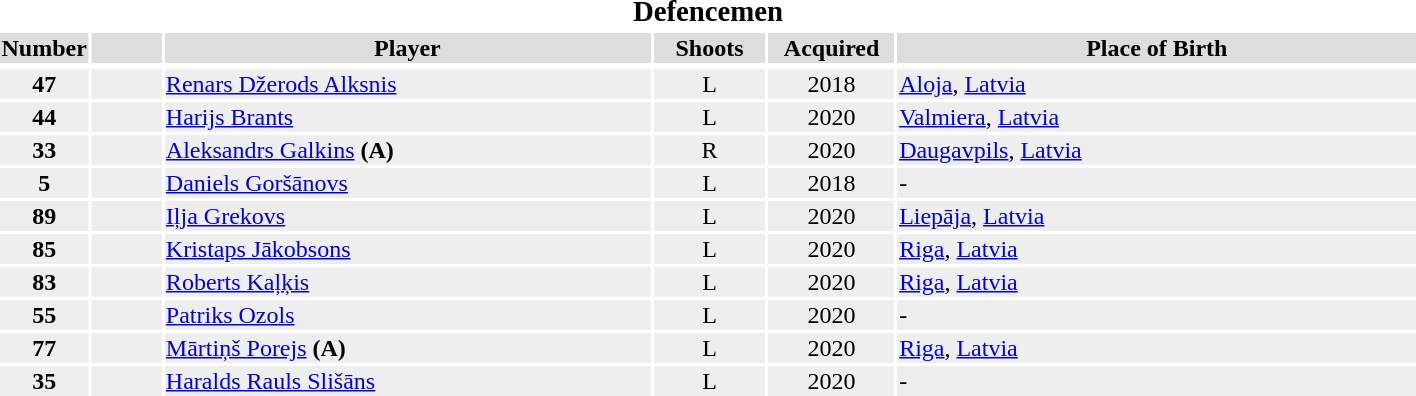<table width=75%>
<tr>
<th colspan=7><big>Defencemen</big></th>
</tr>
<tr bgcolor="#dddddd">
<th width=5%>Number</th>
<th width=5%></th>
<th !width=15%>Player</th>
<th width=8%>Shoots</th>
<th width=9%>Acquired</th>
<th width=37%>Place of Birth</th>
</tr>
<tr>
</tr>
<tr bgcolor="#eeeeee">
<td align=center><strong>47</strong></td>
<td align=center></td>
<td><a href='#'>Renars Džerods Alksnis</a></td>
<td align=center>L</td>
<td align=center>2018</td>
<td><a href='#'>Aloja</a>, <a href='#'>Latvia</a></td>
</tr>
<tr bgcolor="#eeeeee">
<td align=center><strong>44</strong></td>
<td align=center></td>
<td><a href='#'>Harijs Brants</a></td>
<td align=center>L</td>
<td align=center>2020</td>
<td><a href='#'>Valmiera</a>, <a href='#'>Latvia</a></td>
</tr>
<tr bgcolor="#eeeeee">
<td align=center><strong>33</strong></td>
<td align=center></td>
<td><a href='#'>Aleksandrs Galkins</a> <strong>(A)</strong></td>
<td align=center>R</td>
<td align=center>2020</td>
<td><a href='#'>Daugavpils</a>, <a href='#'>Latvia</a></td>
</tr>
<tr bgcolor="#eeeeee">
<td align=center><strong>5</strong></td>
<td align=center></td>
<td><a href='#'>Daniels Goršānovs</a></td>
<td align=center>L</td>
<td align=center>2018</td>
<td>-</td>
</tr>
<tr bgcolor="#eeeeee">
<td align=center><strong>89</strong></td>
<td align=center></td>
<td><a href='#'>Iļja Grekovs</a></td>
<td align=center>L</td>
<td align=center>2020</td>
<td><a href='#'>Liepāja</a>, <a href='#'>Latvia</a></td>
</tr>
<tr bgcolor="#eeeeee">
<td align=center><strong>85</strong></td>
<td align=center></td>
<td><a href='#'>Kristaps Jākobsons</a></td>
<td align=center>L</td>
<td align=center>2020</td>
<td><a href='#'>Riga</a>, <a href='#'>Latvia</a></td>
</tr>
<tr bgcolor="#eeeeee">
<td align=center><strong>83</strong></td>
<td align=center></td>
<td><a href='#'>Roberts Kaļķis</a></td>
<td align=center>L</td>
<td align=center>2020</td>
<td><a href='#'>Riga</a>, <a href='#'>Latvia</a></td>
</tr>
<tr bgcolor="#eeeeee">
<td align=center><strong>55</strong></td>
<td align=center></td>
<td><a href='#'>Patriks Ozols</a></td>
<td align=center>L</td>
<td align=center>2020</td>
<td>-</td>
</tr>
<tr bgcolor="#eeeeee">
<td align=center><strong>77</strong></td>
<td align=center></td>
<td><a href='#'>Mārtiņš Porejs</a> <strong>(A)</strong></td>
<td align=center>L</td>
<td align=center>2020</td>
<td><a href='#'>Riga</a>, <a href='#'>Latvia</a></td>
</tr>
<tr bgcolor="#eeeeee">
<td align=center><strong>35</strong></td>
<td align=center></td>
<td><a href='#'>Haralds Rauls Slišāns</a></td>
<td align=center>L</td>
<td align=center>2020</td>
<td>-</td>
</tr>
</table>
